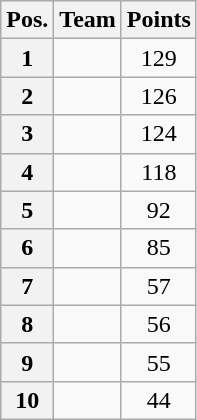<table class="wikitable">
<tr>
<th>Pos.</th>
<th>Team</th>
<th>Points</th>
</tr>
<tr>
<th>1</th>
<td></td>
<td align="center">129</td>
</tr>
<tr>
<th>2</th>
<td></td>
<td align="center">126</td>
</tr>
<tr>
<th>3</th>
<td></td>
<td align="center">124</td>
</tr>
<tr>
<th>4</th>
<td></td>
<td align="center">118</td>
</tr>
<tr>
<th>5</th>
<td></td>
<td align="center">92</td>
</tr>
<tr>
<th>6</th>
<td></td>
<td align="center">85</td>
</tr>
<tr>
<th>7</th>
<td></td>
<td align="center">57</td>
</tr>
<tr>
<th>8</th>
<td></td>
<td align="center">56</td>
</tr>
<tr>
<th>9</th>
<td></td>
<td align="center">55</td>
</tr>
<tr>
<th>10</th>
<td></td>
<td align="center">44</td>
</tr>
</table>
